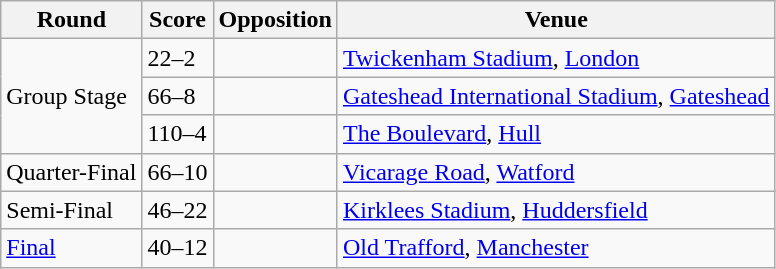<table class="wikitable">
<tr>
<th>Round</th>
<th>Score</th>
<th>Opposition</th>
<th>Venue</th>
</tr>
<tr>
<td rowspan="3">Group Stage</td>
<td>22–2</td>
<td></td>
<td><a href='#'>Twickenham Stadium</a>, <a href='#'>London</a></td>
</tr>
<tr>
<td>66–8</td>
<td></td>
<td><a href='#'>Gateshead International Stadium</a>, <a href='#'>Gateshead</a></td>
</tr>
<tr>
<td>110–4</td>
<td></td>
<td><a href='#'>The Boulevard</a>, <a href='#'>Hull</a></td>
</tr>
<tr>
<td>Quarter-Final</td>
<td>66–10</td>
<td></td>
<td><a href='#'>Vicarage Road</a>, <a href='#'>Watford</a></td>
</tr>
<tr>
<td>Semi-Final</td>
<td>46–22</td>
<td></td>
<td><a href='#'>Kirklees Stadium</a>, <a href='#'>Huddersfield</a></td>
</tr>
<tr>
<td><a href='#'>Final</a></td>
<td>40–12</td>
<td></td>
<td><a href='#'>Old Trafford</a>, <a href='#'>Manchester</a></td>
</tr>
</table>
